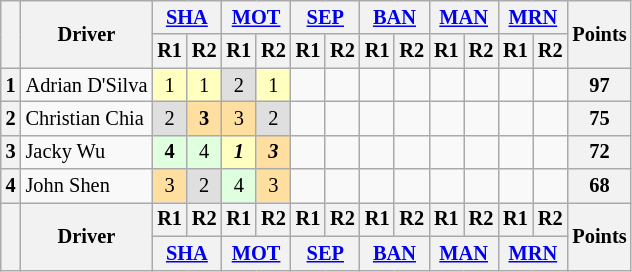<table class="wikitable" style="font-size:85%; text-align:center">
<tr>
<th rowspan=2></th>
<th rowspan=2>Driver</th>
<th colspan=2><a href='#'>SHA</a><br></th>
<th colspan=2><a href='#'>MOT</a><br></th>
<th colspan=2><a href='#'>SEP</a><br></th>
<th colspan=2><a href='#'>BAN</a><br></th>
<th colspan=2><a href='#'>MAN</a><br></th>
<th colspan=2><a href='#'>MRN</a><br></th>
<th rowspan=2>Points</th>
</tr>
<tr>
<th>R1</th>
<th>R2</th>
<th>R1</th>
<th>R2</th>
<th>R1</th>
<th>R2</th>
<th>R1</th>
<th>R2</th>
<th>R1</th>
<th>R2</th>
<th>R1</th>
<th>R2</th>
</tr>
<tr>
<th>1</th>
<td align="left"> Adrian D'Silva</td>
<td style="background:#FFFFBF" ;>1</td>
<td style="background:#FFFFBF" ;>1</td>
<td style="background:#DFDFDF" ;>2</td>
<td style="background:#FFFFBF" ;>1</td>
<td></td>
<td></td>
<td></td>
<td></td>
<td></td>
<td></td>
<td></td>
<td></td>
<th>97</th>
</tr>
<tr>
<th>2</th>
<td align="left"> Christian Chia</td>
<td style="background:#DFDFDF" ;>2</td>
<td style="background:#FFDF9F" ;><strong>3</strong></td>
<td style="background:#FFDF9F" ;>3</td>
<td style="background:#DFDFDF" ;>2</td>
<td></td>
<td></td>
<td></td>
<td></td>
<td></td>
<td></td>
<td></td>
<td></td>
<th>75</th>
</tr>
<tr>
<th>3</th>
<td align="left"> Jacky Wu</td>
<td style="background:#DFFFDF" ;><strong>4</strong></td>
<td style="background:#DFFFDF" ;>4</td>
<td style="background:#FFFFBF" ;><strong><em>1</em></strong></td>
<td style="background:#FFDF9F" ;><strong><em>3</em></strong></td>
<td></td>
<td></td>
<td></td>
<td></td>
<td></td>
<td></td>
<td></td>
<td></td>
<th>72</th>
</tr>
<tr>
<th>4</th>
<td align="left"> John Shen</td>
<td style="background:#FFDF9F" ;>3</td>
<td style="background:#DFDFDF" ;>2</td>
<td style="background:#DFFFDF" ;>4</td>
<td style="background:#FFDF9F" ;>3</td>
<td></td>
<td></td>
<td></td>
<td></td>
<td></td>
<td></td>
<td></td>
<td></td>
<th>68</th>
</tr>
<tr>
<th rowspan=2></th>
<th rowspan=2>Driver</th>
<th>R1</th>
<th>R2</th>
<th>R1</th>
<th>R2</th>
<th>R1</th>
<th>R2</th>
<th>R1</th>
<th>R2</th>
<th>R1</th>
<th>R2</th>
<th>R1</th>
<th>R2</th>
<th rowspan=2>Points</th>
</tr>
<tr>
<th colspan=2><a href='#'>SHA</a><br></th>
<th colspan=2><a href='#'>MOT</a><br></th>
<th colspan=2><a href='#'>SEP</a><br></th>
<th colspan=2><a href='#'>BAN</a><br></th>
<th colspan=2><a href='#'>MAN</a><br></th>
<th colspan=2><a href='#'>MRN</a><br></th>
</tr>
</table>
